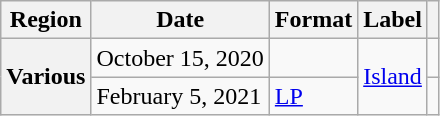<table class="wikitable plainrowheaders">
<tr>
<th scope="col">Region</th>
<th scope="col">Date</th>
<th scope="col">Format</th>
<th scope="col">Label</th>
<th scope="col"></th>
</tr>
<tr>
<th scope="row" rowspan="2">Various</th>
<td>October 15, 2020</td>
<td></td>
<td rowspan="2"><a href='#'>Island</a></td>
<td></td>
</tr>
<tr>
<td>February 5, 2021</td>
<td><a href='#'>LP</a></td>
<td></td>
</tr>
</table>
